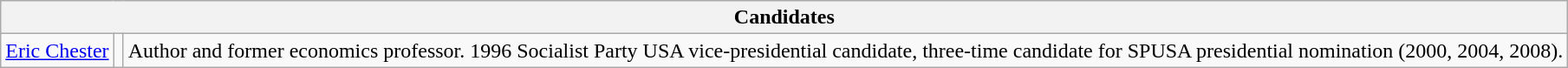<table class=wikitable>
<tr>
<th colspan=3>Candidates</th>
</tr>
<tr>
<td><a href='#'>Eric Chester</a></td>
<td></td>
<td>Author and former economics professor. 1996 Socialist Party USA vice-presidential candidate, three-time candidate for SPUSA presidential nomination (2000, 2004, 2008).</td>
</tr>
</table>
